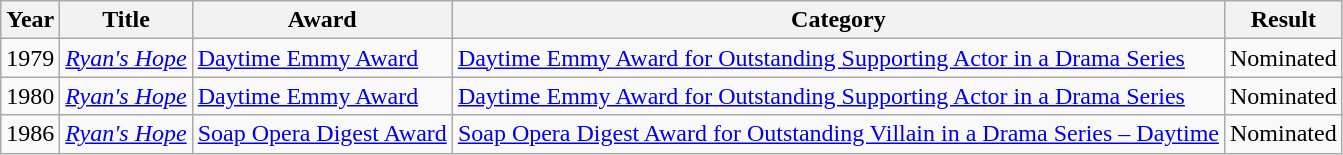<table class="wikitable sortable">
<tr>
<th>Year</th>
<th>Title</th>
<th>Award</th>
<th>Category</th>
<th>Result</th>
</tr>
<tr>
<td>1979</td>
<td><em><a href='#'>Ryan's Hope</a></em></td>
<td><a href='#'>Daytime Emmy Award</a></td>
<td><a href='#'>Daytime Emmy Award for Outstanding Supporting Actor in a Drama Series</a></td>
<td>Nominated</td>
</tr>
<tr>
<td>1980</td>
<td><em><a href='#'>Ryan's Hope</a></em></td>
<td><a href='#'>Daytime Emmy Award</a></td>
<td><a href='#'>Daytime Emmy Award for Outstanding Supporting Actor in a Drama Series</a></td>
<td>Nominated</td>
</tr>
<tr>
<td>1986</td>
<td><em><a href='#'>Ryan's Hope</a></em></td>
<td><a href='#'>Soap Opera Digest Award</a></td>
<td><a href='#'>Soap Opera Digest Award for Outstanding Villain in a Drama Series – Daytime</a></td>
<td>Nominated</td>
</tr>
</table>
